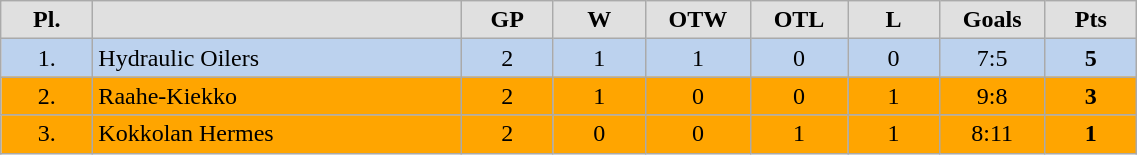<table class="wikitable" style="width:60%; text-align: center">
<tr style="font-weight:bold; background-color:#e0e0e0">
<td width="5%">Pl.</td>
<td width="20%"></td>
<td width="5%">GP</td>
<td width="5%">W</td>
<td width="5%">OTW</td>
<td width="5%">OTL</td>
<td width="5%">L</td>
<td width="5%">Goals</td>
<td width="5%">Pts</td>
</tr>
<tr style="background-color:#BCD2EE">
<td>1.</td>
<td style="text-align: left">Hydraulic Oilers</td>
<td>2</td>
<td>1</td>
<td>1</td>
<td>0</td>
<td>0</td>
<td>7:5</td>
<td><strong>5</strong></td>
</tr>
<tr style="background-color:orange">
<td>2.</td>
<td style="text-align: left">Raahe-Kiekko</td>
<td>2</td>
<td>1</td>
<td>0</td>
<td>0</td>
<td>1</td>
<td>9:8</td>
<td><strong>3</strong></td>
</tr>
<tr style="background-color:orange">
<td>3.</td>
<td style="text-align: left">Kokkolan Hermes</td>
<td>2</td>
<td>0</td>
<td>0</td>
<td>1</td>
<td>1</td>
<td>8:11</td>
<td><strong>1</strong></td>
</tr>
</table>
